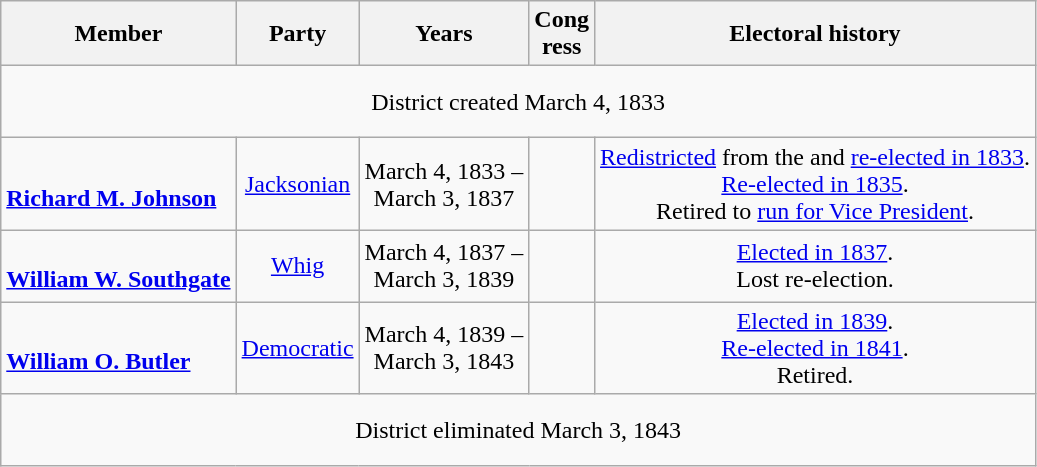<table class=wikitable style="text-align:center">
<tr>
<th>Member</th>
<th>Party</th>
<th>Years</th>
<th>Cong<br>ress</th>
<th>Electoral history</th>
</tr>
<tr style="height:3em">
<td colspan=6>District created March 4, 1833</td>
</tr>
<tr style="height:3em">
<td align=left><br><strong><a href='#'>Richard M. Johnson</a></strong><br></td>
<td><a href='#'>Jacksonian</a></td>
<td nowrap>March 4, 1833 –<br>March 3, 1837</td>
<td></td>
<td><a href='#'>Redistricted</a> from the  and <a href='#'>re-elected in 1833</a>.<br><a href='#'>Re-elected in 1835</a>.<br>Retired to <a href='#'>run for Vice President</a>.</td>
</tr>
<tr style="height:3em">
<td align=left><br><strong><a href='#'>William W. Southgate</a></strong><br></td>
<td><a href='#'>Whig</a></td>
<td nowrap>March 4, 1837 –<br>March 3, 1839</td>
<td></td>
<td><a href='#'>Elected in 1837</a>.<br>Lost re-election.</td>
</tr>
<tr style="height:3em">
<td align=left><br><strong><a href='#'>William O. Butler</a></strong><br></td>
<td><a href='#'>Democratic</a></td>
<td nowrap>March 4, 1839 –<br>March 3, 1843</td>
<td></td>
<td><a href='#'>Elected in 1839</a>.<br><a href='#'>Re-elected in 1841</a>.<br>Retired.</td>
</tr>
<tr style="height:3em">
<td colspan=6>District eliminated March 3, 1843</td>
</tr>
</table>
